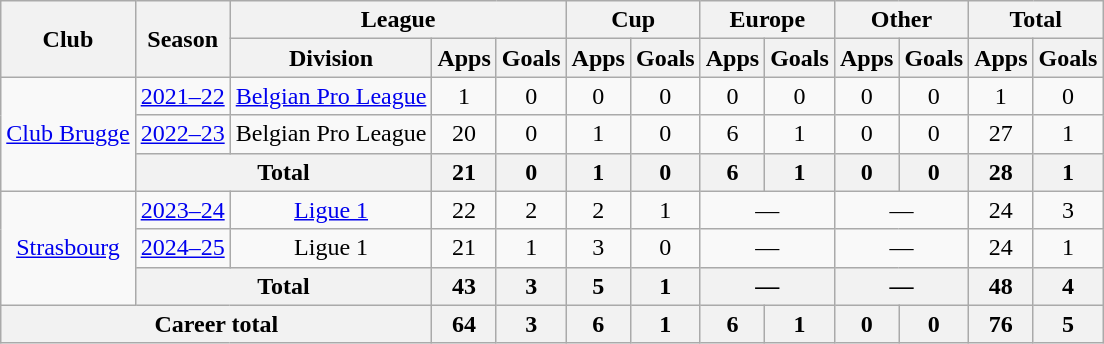<table class="wikitable" style="text-align: center">
<tr>
<th rowspan="2">Club</th>
<th rowspan="2">Season</th>
<th colspan="3">League</th>
<th colspan="2">Cup</th>
<th colspan="2">Europe</th>
<th colspan="2">Other</th>
<th colspan="2">Total</th>
</tr>
<tr>
<th>Division</th>
<th>Apps</th>
<th>Goals</th>
<th>Apps</th>
<th>Goals</th>
<th>Apps</th>
<th>Goals</th>
<th>Apps</th>
<th>Goals</th>
<th>Apps</th>
<th>Goals</th>
</tr>
<tr>
<td rowspan="3"><a href='#'>Club Brugge</a></td>
<td><a href='#'>2021–22</a></td>
<td><a href='#'>Belgian Pro League</a></td>
<td>1</td>
<td>0</td>
<td>0</td>
<td>0</td>
<td>0</td>
<td>0</td>
<td>0</td>
<td>0</td>
<td>1</td>
<td>0</td>
</tr>
<tr>
<td><a href='#'>2022–23</a></td>
<td>Belgian Pro League</td>
<td>20</td>
<td>0</td>
<td>1</td>
<td>0</td>
<td>6</td>
<td>1</td>
<td>0</td>
<td>0</td>
<td>27</td>
<td>1</td>
</tr>
<tr>
<th colspan="2">Total</th>
<th>21</th>
<th>0</th>
<th>1</th>
<th>0</th>
<th>6</th>
<th>1</th>
<th>0</th>
<th>0</th>
<th>28</th>
<th>1</th>
</tr>
<tr>
<td rowspan="3"><a href='#'>Strasbourg</a></td>
<td><a href='#'>2023–24</a></td>
<td><a href='#'>Ligue 1</a></td>
<td>22</td>
<td>2</td>
<td>2</td>
<td>1</td>
<td colspan="2">—</td>
<td colspan="2">—</td>
<td>24</td>
<td>3</td>
</tr>
<tr>
<td><a href='#'>2024–25</a></td>
<td>Ligue 1</td>
<td>21</td>
<td>1</td>
<td>3</td>
<td>0</td>
<td colspan="2">—</td>
<td colspan="2">—</td>
<td>24</td>
<td>1</td>
</tr>
<tr>
<th colspan="2">Total</th>
<th>43</th>
<th>3</th>
<th>5</th>
<th>1</th>
<th colspan="2">—</th>
<th colspan="2">—</th>
<th>48</th>
<th>4</th>
</tr>
<tr>
<th colspan="3">Career total</th>
<th>64</th>
<th>3</th>
<th>6</th>
<th>1</th>
<th>6</th>
<th>1</th>
<th>0</th>
<th>0</th>
<th>76</th>
<th>5</th>
</tr>
</table>
